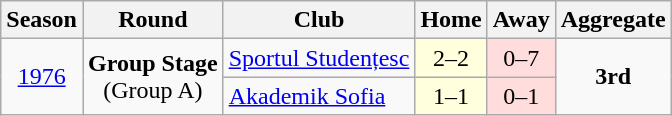<table class="wikitable">
<tr>
<th>Season</th>
<th>Round</th>
<th>Club</th>
<th>Home</th>
<th>Away</th>
<th>Aggregate</th>
</tr>
<tr>
<td rowspan="2" style="text-align:center;"><a href='#'>1976</a></td>
<td rowspan="2" style="text-align:center;"><strong>Group Stage</strong><br>(Group A)</td>
<td> <a href='#'>Sportul Studențesc</a></td>
<td style="text-align:center; background:#ffd;">2–2</td>
<td style="text-align:center; background:#fdd;">0–7</td>
<td rowspan="4" style="text-align:center;"><strong>3rd</strong></td>
</tr>
<tr>
<td> <a href='#'>Akademik Sofia</a></td>
<td style="text-align:center; background:#ffd;">1–1</td>
<td style="text-align:center; background:#fdd;">0–1</td>
</tr>
</table>
